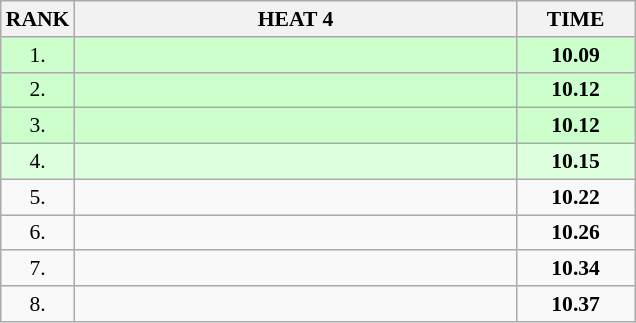<table class="wikitable" style="border-collapse: collapse; font-size: 90%;">
<tr>
<th>RANK</th>
<th style="width: 20em">HEAT 4</th>
<th style="width: 5em">TIME</th>
</tr>
<tr style="background:#ccffcc;">
<td align="center">1.</td>
<td></td>
<td align="center"><strong>10.09</strong></td>
</tr>
<tr style="background:#ccffcc;">
<td align="center">2.</td>
<td></td>
<td align="center"><strong>10.12</strong></td>
</tr>
<tr style="background:#ccffcc;">
<td align="center">3.</td>
<td></td>
<td align="center"><strong>10.12</strong></td>
</tr>
<tr style="background:#ddffdd;">
<td align="center">4.</td>
<td></td>
<td align="center"><strong>10.15</strong></td>
</tr>
<tr>
<td align="center">5.</td>
<td></td>
<td align="center"><strong>10.22</strong></td>
</tr>
<tr>
<td align="center">6.</td>
<td></td>
<td align="center"><strong>10.26</strong></td>
</tr>
<tr>
<td align="center">7.</td>
<td></td>
<td align="center"><strong>10.34</strong></td>
</tr>
<tr>
<td align="center">8.</td>
<td></td>
<td align="center"><strong>10.37</strong></td>
</tr>
</table>
